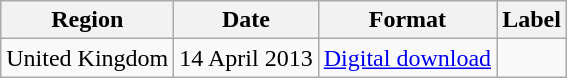<table class=wikitable>
<tr>
<th scope="col">Region</th>
<th scope="col">Date</th>
<th scope="col">Format</th>
<th scope="col">Label</th>
</tr>
<tr>
<td>United Kingdom</td>
<td>14 April 2013</td>
<td><a href='#'>Digital download</a></td>
<td></td>
</tr>
</table>
